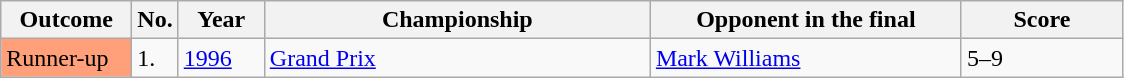<table class="wikitable">
<tr>
<th width="80">Outcome</th>
<th width="20">No.</th>
<th width="50">Year</th>
<th width="250">Championship</th>
<th width="200">Opponent in the final</th>
<th width="100">Score</th>
</tr>
<tr>
<td style="background:#ffa07a;">Runner-up</td>
<td>1.</td>
<td><a href='#'>1996</a></td>
<td><a href='#'>Grand Prix</a></td>
<td> <a href='#'>Mark Williams</a></td>
<td>5–9</td>
</tr>
</table>
